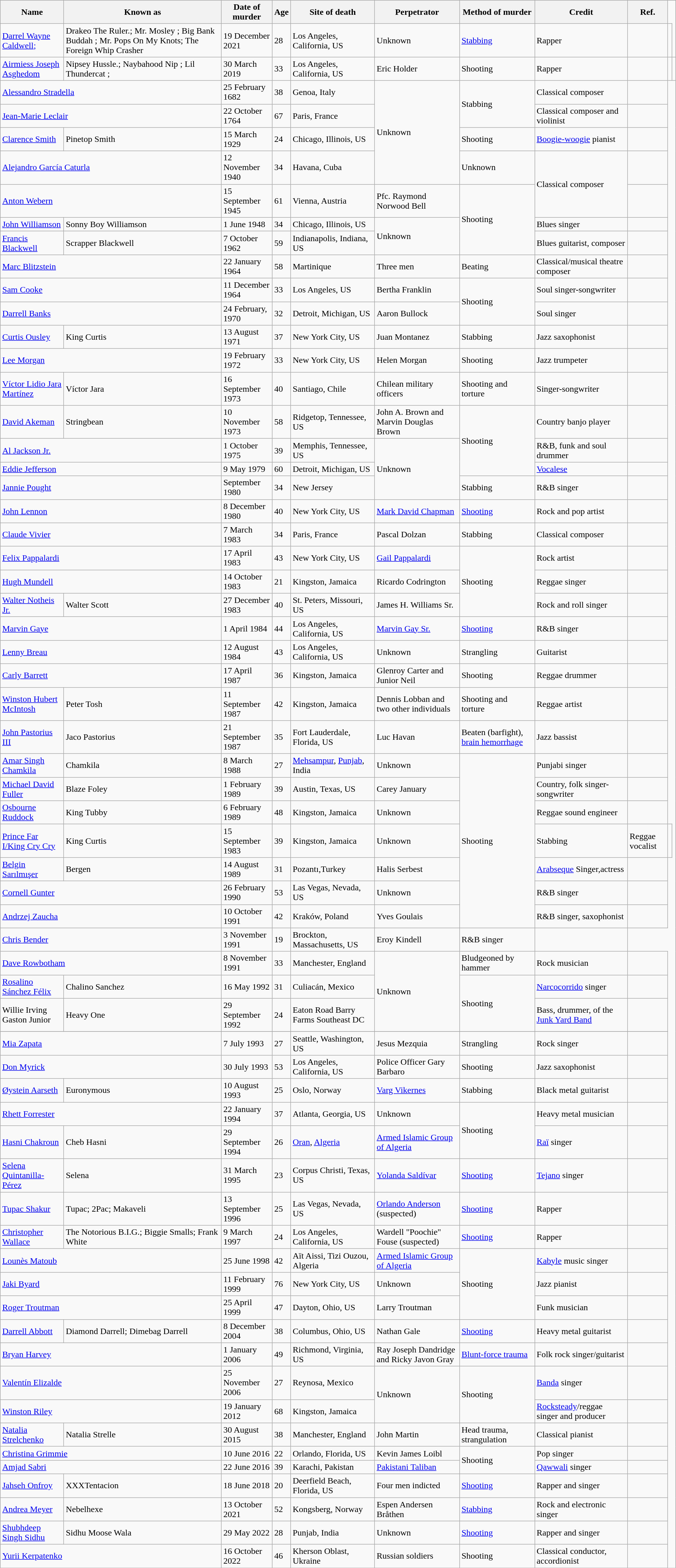<table class="wikitable sortable">
<tr>
<th>Name</th>
<th>Known as</th>
<th>Date of murder</th>
<th>Age</th>
<th>Site of death</th>
<th>Perpetrator</th>
<th>Method of murder</th>
<th>Credit</th>
<th>Ref.</th>
</tr>
<tr>
<td><a href='#'> Darrel Wayne Caldwell;</a></td>
<td>Drakeo The Ruler.; Mr. Mosley ; Big Bank Buddah ; Mr. Pops On My Knots; The Foreign Whip Crasher</td>
<td>19 December 2021</td>
<td>28</td>
<td>Los Angeles, California, US</td>
<td>Unknown</td>
<td><a href='#'>Stabbing</a></td>
<td>Rapper</td>
<td></td>
<td></td>
</tr>
<tr>
<td><a href='#'> Airmiess Joseph Asghedom</a></td>
<td>Nipsey Hussle.; Naybahood Nip ; Lil Thundercat ;</td>
<td>30 March 2019</td>
<td>33</td>
<td>Los Angeles, California, US</td>
<td>Eric Holder</td>
<td>Shooting</td>
<td>Rapper</td>
<td></td>
<td></td>
<td></td>
</tr>
<tr>
<td colspan="2"><a href='#'>Alessandro Stradella</a></td>
<td>25 February 1682</td>
<td>38</td>
<td>Genoa, Italy</td>
<td rowspan="4">Unknown</td>
<td rowspan="2">Stabbing</td>
<td>Classical composer</td>
<td></td>
</tr>
<tr>
<td colspan="2"><a href='#'>Jean-Marie Leclair</a></td>
<td>22 October 1764</td>
<td>67</td>
<td>Paris, France</td>
<td>Classical composer and violinist</td>
<td></td>
</tr>
<tr>
<td><a href='#'>Clarence Smith</a></td>
<td>Pinetop Smith</td>
<td>15 March 1929</td>
<td>24</td>
<td>Chicago, Illinois, US</td>
<td>Shooting</td>
<td><a href='#'>Boogie-woogie</a> pianist</td>
<td></td>
</tr>
<tr>
<td colspan="2"><a href='#'>Alejandro García Caturla</a></td>
<td>12 November 1940</td>
<td>34</td>
<td>Havana, Cuba</td>
<td>Unknown</td>
<td rowspan="2">Classical composer</td>
<td></td>
</tr>
<tr>
<td colspan="2"><a href='#'>Anton Webern</a></td>
<td>15 September 1945</td>
<td>61</td>
<td>Vienna, Austria</td>
<td>Pfc. Raymond Norwood Bell</td>
<td rowspan="3">Shooting</td>
<td></td>
</tr>
<tr>
<td><a href='#'>John Williamson</a></td>
<td>Sonny Boy Williamson</td>
<td>1 June 1948</td>
<td>34</td>
<td>Chicago, Illinois, US</td>
<td rowspan="2">Unknown</td>
<td>Blues singer</td>
<td></td>
</tr>
<tr>
<td><a href='#'>Francis Blackwell</a></td>
<td>Scrapper Blackwell</td>
<td>7 October 1962</td>
<td>59</td>
<td>Indianapolis, Indiana, US</td>
<td>Blues guitarist, composer</td>
<td></td>
</tr>
<tr>
<td colspan="2"><a href='#'>Marc Blitzstein</a></td>
<td>22 January 1964</td>
<td>58</td>
<td>Martinique</td>
<td>Three men</td>
<td>Beating</td>
<td>Classical/musical theatre composer</td>
<td></td>
</tr>
<tr>
<td colspan="2"><a href='#'>Sam Cooke</a></td>
<td>11 December 1964</td>
<td>33</td>
<td>Los Angeles, US</td>
<td>Bertha Franklin</td>
<td rowspan="2">Shooting</td>
<td>Soul singer-songwriter</td>
<td></td>
</tr>
<tr>
<td colspan="2"><a href='#'>Darrell Banks</a></td>
<td>24 February, 1970</td>
<td>32</td>
<td>Detroit, Michigan, US</td>
<td>Aaron Bullock</td>
<td>Soul singer</td>
<td></td>
</tr>
<tr>
<td><a href='#'>Curtis Ousley</a></td>
<td>King Curtis</td>
<td>13 August 1971</td>
<td>37</td>
<td>New York City, US</td>
<td>Juan Montanez</td>
<td>Stabbing</td>
<td>Jazz saxophonist</td>
<td></td>
</tr>
<tr>
<td colspan="2"><a href='#'>Lee Morgan</a></td>
<td>19 February 1972</td>
<td>33</td>
<td>New York City, US</td>
<td>Helen Morgan</td>
<td>Shooting</td>
<td>Jazz trumpeter</td>
<td></td>
</tr>
<tr>
<td><a href='#'>Víctor Lidio Jara Martínez</a></td>
<td>Víctor Jara</td>
<td>16 September 1973</td>
<td>40</td>
<td>Santiago, Chile</td>
<td>Chilean military officers</td>
<td>Shooting and torture</td>
<td>Singer-songwriter</td>
<td></td>
</tr>
<tr>
<td><a href='#'>David Akeman</a></td>
<td>Stringbean</td>
<td>10 November 1973</td>
<td>58</td>
<td>Ridgetop, Tennessee, US</td>
<td>John A. Brown and Marvin Douglas Brown</td>
<td rowspan="3">Shooting</td>
<td>Country banjo player</td>
<td></td>
</tr>
<tr>
<td colspan="2"><a href='#'>Al Jackson Jr.</a></td>
<td>1 October 1975</td>
<td>39</td>
<td>Memphis, Tennessee, US</td>
<td rowspan="3">Unknown</td>
<td>R&B, funk and soul drummer</td>
<td></td>
</tr>
<tr>
<td colspan="2"><a href='#'>Eddie Jefferson</a></td>
<td>9 May 1979</td>
<td>60</td>
<td>Detroit, Michigan, US</td>
<td><a href='#'>Vocalese</a></td>
<td></td>
</tr>
<tr>
<td colspan="2"><a href='#'>Jannie Pought</a></td>
<td>September 1980</td>
<td>34</td>
<td>New Jersey</td>
<td>Stabbing</td>
<td>R&B singer</td>
<td></td>
</tr>
<tr>
<td colspan="2"><a href='#'>John Lennon</a></td>
<td>8 December 1980</td>
<td>40</td>
<td>New York City, US</td>
<td><a href='#'>Mark David Chapman</a></td>
<td><a href='#'>Shooting</a></td>
<td>Rock and pop artist</td>
<td></td>
</tr>
<tr>
<td colspan="2"><a href='#'>Claude Vivier</a></td>
<td>7 March 1983</td>
<td>34</td>
<td>Paris, France</td>
<td>Pascal Dolzan</td>
<td>Stabbing</td>
<td>Classical composer</td>
<td></td>
</tr>
<tr>
<td colspan="2"><a href='#'>Felix Pappalardi</a></td>
<td>17 April 1983</td>
<td>43</td>
<td>New York City, US</td>
<td><a href='#'>Gail Pappalardi</a></td>
<td rowspan="3">Shooting</td>
<td>Rock artist</td>
<td></td>
</tr>
<tr>
<td colspan="2"><a href='#'>Hugh Mundell</a></td>
<td>14 October 1983</td>
<td>21</td>
<td>Kingston, Jamaica</td>
<td>Ricardo Codrington</td>
<td>Reggae singer</td>
<td></td>
</tr>
<tr>
<td><a href='#'>Walter Notheis Jr.</a></td>
<td>Walter Scott</td>
<td>27 December 1983</td>
<td>40</td>
<td>St. Peters, Missouri, US</td>
<td>James H. Williams Sr.</td>
<td>Rock and roll singer</td>
<td></td>
</tr>
<tr>
<td colspan="2"><a href='#'>Marvin Gaye</a></td>
<td>1 April 1984</td>
<td>44</td>
<td>Los Angeles, California, US</td>
<td><a href='#'>Marvin Gay Sr.</a></td>
<td><a href='#'>Shooting</a></td>
<td>R&B singer</td>
<td></td>
</tr>
<tr>
<td colspan="2"><a href='#'>Lenny Breau</a></td>
<td>12 August 1984</td>
<td>43</td>
<td>Los Angeles, California, US</td>
<td>Unknown</td>
<td>Strangling</td>
<td>Guitarist</td>
<td></td>
</tr>
<tr>
<td colspan="2"><a href='#'>Carly Barrett</a></td>
<td>17 April 1987</td>
<td>36</td>
<td>Kingston, Jamaica</td>
<td>Glenroy Carter and Junior Neil</td>
<td>Shooting</td>
<td>Reggae drummer</td>
<td></td>
</tr>
<tr>
<td><a href='#'>Winston Hubert McIntosh</a></td>
<td>Peter Tosh</td>
<td>11 September 1987</td>
<td>42</td>
<td>Kingston, Jamaica</td>
<td>Dennis Lobban and two other individuals</td>
<td>Shooting and torture</td>
<td>Reggae artist</td>
<td></td>
</tr>
<tr>
<td><a href='#'>John Pastorius III</a></td>
<td>Jaco Pastorius</td>
<td>21 September 1987</td>
<td>35</td>
<td>Fort Lauderdale, Florida, US</td>
<td>Luc Havan</td>
<td>Beaten (barfight), <a href='#'>brain hemorrhage</a></td>
<td>Jazz bassist</td>
<td></td>
</tr>
<tr>
<td><a href='#'>Amar Singh Chamkila</a></td>
<td>Chamkila</td>
<td>8 March 1988</td>
<td>27</td>
<td><a href='#'>Mehsampur</a>, <a href='#'>Punjab</a>, India</td>
<td>Unknown</td>
<td rowspan="7">Shooting</td>
<td>Punjabi singer</td>
<td></td>
</tr>
<tr>
<td><a href='#'>Michael David Fuller</a></td>
<td>Blaze Foley</td>
<td>1 February 1989</td>
<td>39</td>
<td>Austin, Texas, US</td>
<td>Carey January</td>
<td>Country, folk singer-songwriter</td>
<td></td>
</tr>
<tr>
<td><a href='#'>Osbourne Ruddock</a></td>
<td>King Tubby</td>
<td>6 February 1989</td>
<td>48</td>
<td>Kingston, Jamaica</td>
<td>Unknown</td>
<td>Reggae sound engineer</td>
<td></td>
</tr>
<tr>
<td><a href='#'>Prince Far I/King Cry Cry</a></td>
<td>King Curtis</td>
<td>15 September 1983</td>
<td>39</td>
<td>Kingston, Jamaica</td>
<td>Unknown</td>
<td>Stabbing</td>
<td>Reggae vocalist</td>
<td></td>
</tr>
<tr>
<td><a href='#'>Belgin Sarılmışer</a></td>
<td>Bergen</td>
<td>14 August 1989</td>
<td>31</td>
<td>Pozantı,Turkey</td>
<td>Halis Serbest</td>
<td><a href='#'>Arabseque</a> Singer,actress</td>
<td></td>
</tr>
<tr>
<td colspan="2"><a href='#'>Cornell Gunter</a></td>
<td>26 February 1990</td>
<td>53</td>
<td>Las Vegas, Nevada, US</td>
<td>Unknown</td>
<td>R&B singer</td>
<td></td>
</tr>
<tr>
<td colspan="2"><a href='#'>Andrzej Zaucha</a></td>
<td>10 October 1991</td>
<td>42</td>
<td>Kraków, Poland</td>
<td>Yves Goulais</td>
<td>R&B singer, saxophonist</td>
<td></td>
</tr>
<tr>
<td colspan="2"><a href='#'>Chris Bender</a></td>
<td>3 November 1991</td>
<td>19</td>
<td>Brockton, Massachusetts, US</td>
<td>Eroy Kindell</td>
<td>R&B singer</td>
<td></td>
</tr>
<tr>
<td colspan="2"><a href='#'>Dave Rowbotham</a></td>
<td>8 November 1991</td>
<td>33</td>
<td>Manchester, England</td>
<td rowspan="3">Unknown</td>
<td>Bludgeoned by hammer</td>
<td>Rock musician</td>
<td></td>
</tr>
<tr>
<td><a href='#'>Rosalino Sánchez Félix</a></td>
<td>Chalino Sanchez</td>
<td>16 May 1992</td>
<td>31</td>
<td>Culiacán, Mexico</td>
<td rowspan="2">Shooting</td>
<td><a href='#'>Narcocorrido</a> singer</td>
<td></td>
</tr>
<tr>
<td>Willie Irving Gaston Junior</td>
<td>Heavy One</td>
<td>29 September 1992</td>
<td>24</td>
<td>Eaton Road Barry Farms Southeast DC</td>
<td>Bass, drummer, of the <a href='#'>Junk Yard Band</a></td>
<td></td>
</tr>
<tr>
</tr>
<tr>
<td colspan="2"><a href='#'>Mia Zapata</a></td>
<td>7 July 1993</td>
<td>27</td>
<td>Seattle, Washington, US</td>
<td>Jesus Mezquia</td>
<td>Strangling</td>
<td>Rock singer</td>
<td></td>
</tr>
<tr>
<td colspan="2"><a href='#'>Don Myrick</a></td>
<td>30 July 1993</td>
<td>53</td>
<td>Los Angeles, California, US</td>
<td>Police Officer Gary Barbaro</td>
<td>Shooting</td>
<td>Jazz saxophonist</td>
<td></td>
</tr>
<tr>
<td><a href='#'>Øystein Aarseth</a></td>
<td>Euronymous</td>
<td>10 August 1993</td>
<td>25</td>
<td>Oslo, Norway</td>
<td><a href='#'>Varg Vikernes</a></td>
<td>Stabbing</td>
<td>Black metal guitarist</td>
<td></td>
</tr>
<tr>
<td colspan="2"><a href='#'>Rhett Forrester</a></td>
<td>22 January 1994</td>
<td>37</td>
<td>Atlanta, Georgia, US</td>
<td>Unknown</td>
<td rowspan="2">Shooting</td>
<td>Heavy metal musician</td>
<td></td>
</tr>
<tr>
<td><a href='#'>Hasni Chakroun</a></td>
<td>Cheb Hasni</td>
<td>29 September 1994</td>
<td>26</td>
<td><a href='#'>Oran</a>, <a href='#'>Algeria</a></td>
<td><a href='#'>Armed Islamic Group of Algeria</a></td>
<td><a href='#'>Raï</a> singer</td>
<td></td>
</tr>
<tr>
<td><a href='#'>Selena Quintanilla-Pérez</a></td>
<td>Selena</td>
<td>31 March 1995</td>
<td>23</td>
<td>Corpus Christi, Texas, US</td>
<td><a href='#'>Yolanda Saldívar</a></td>
<td><a href='#'>Shooting</a></td>
<td><a href='#'>Tejano</a> singer</td>
<td></td>
</tr>
<tr>
<td><a href='#'>Tupac Shakur</a></td>
<td>Tupac; 2Pac; Makaveli</td>
<td>13 September 1996</td>
<td>25</td>
<td>Las Vegas, Nevada, US</td>
<td><a href='#'>Orlando Anderson</a> (suspected)</td>
<td><a href='#'>Shooting</a></td>
<td>Rapper</td>
<td></td>
</tr>
<tr>
<td><a href='#'>Christopher Wallace</a></td>
<td>The Notorious B.I.G.; Biggie Smalls; Frank White</td>
<td>9 March 1997</td>
<td>24</td>
<td>Los Angeles, California, US</td>
<td>Wardell "Poochie" Fouse (suspected)</td>
<td><a href='#'>Shooting</a></td>
<td>Rapper</td>
<td></td>
</tr>
<tr>
<td colspan="2"><a href='#'>Lounès Matoub</a></td>
<td>25 June 1998</td>
<td>42</td>
<td>Aït Aissi, Tizi Ouzou, Algeria</td>
<td><a href='#'>Armed Islamic Group of Algeria</a></td>
<td rowspan="3">Shooting</td>
<td><a href='#'>Kabyle</a> music singer</td>
<td></td>
</tr>
<tr>
<td colspan="2"><a href='#'>Jaki Byard</a></td>
<td>11 February 1999</td>
<td>76</td>
<td>New York City, US</td>
<td>Unknown</td>
<td>Jazz pianist</td>
<td></td>
</tr>
<tr>
<td colspan="2"><a href='#'>Roger Troutman</a></td>
<td>25 April 1999</td>
<td>47</td>
<td>Dayton, Ohio, US</td>
<td>Larry Troutman</td>
<td>Funk musician</td>
<td></td>
</tr>
<tr>
<td><a href='#'>Darrell Abbott</a></td>
<td>Diamond Darrell; Dimebag Darrell</td>
<td>8 December 2004</td>
<td>38</td>
<td>Columbus, Ohio, US</td>
<td>Nathan Gale</td>
<td><a href='#'>Shooting</a></td>
<td>Heavy metal guitarist</td>
<td></td>
</tr>
<tr>
<td colspan="2"><a href='#'>Bryan Harvey</a></td>
<td>1 January 2006</td>
<td>49</td>
<td>Richmond, Virginia, US</td>
<td>Ray Joseph Dandridge and Ricky Javon Gray</td>
<td><a href='#'>Blunt-force trauma</a></td>
<td>Folk rock singer/guitarist</td>
<td></td>
</tr>
<tr>
<td colspan="2"><a href='#'>Valentín Elizalde</a></td>
<td>25 November 2006</td>
<td>27</td>
<td>Reynosa, Mexico</td>
<td rowspan="2">Unknown</td>
<td rowspan="2">Shooting</td>
<td><a href='#'>Banda</a> singer</td>
<td></td>
</tr>
<tr>
<td colspan="2"><a href='#'>Winston Riley</a></td>
<td>19 January 2012</td>
<td>68</td>
<td>Kingston, Jamaica</td>
<td><a href='#'>Rocksteady</a>/reggae singer and producer</td>
<td></td>
</tr>
<tr>
<td><a href='#'>Natalia Strelchenko</a></td>
<td>Natalia Strelle</td>
<td>30 August 2015</td>
<td>38</td>
<td>Manchester, England</td>
<td>John Martin</td>
<td>Head trauma, strangulation</td>
<td>Classical pianist</td>
<td></td>
</tr>
<tr>
<td colspan="2"><a href='#'>Christina Grimmie</a></td>
<td>10 June 2016</td>
<td>22</td>
<td>Orlando, Florida, US</td>
<td>Kevin James Loibl</td>
<td rowspan="2">Shooting</td>
<td>Pop singer</td>
<td></td>
</tr>
<tr>
<td colspan="2"><a href='#'>Amjad Sabri</a></td>
<td>22 June 2016</td>
<td>39</td>
<td>Karachi, Pakistan</td>
<td><a href='#'>Pakistani Taliban</a></td>
<td><a href='#'>Qawwali</a> singer</td>
<td></td>
</tr>
<tr>
<td><a href='#'>Jahseh Onfroy</a></td>
<td>XXXTentacion</td>
<td>18 June 2018</td>
<td>20</td>
<td>Deerfield Beach, Florida, US</td>
<td>Four men indicted</td>
<td><a href='#'>Shooting</a></td>
<td>Rapper and singer</td>
<td></td>
</tr>
<tr>
<td><a href='#'>Andrea Meyer</a></td>
<td>Nebelhexe</td>
<td>13 October 2021</td>
<td>52</td>
<td>Kongsberg, Norway</td>
<td>Espen Andersen Bråthen</td>
<td><a href='#'>Stabbing</a></td>
<td>Rock and electronic singer</td>
<td></td>
</tr>
<tr>
<td><a href='#'>Shubhdeep Singh Sidhu</a></td>
<td>Sidhu Moose Wala</td>
<td>29 May 2022</td>
<td>28</td>
<td>Punjab, India</td>
<td>Unknown</td>
<td><a href='#'>Shooting</a></td>
<td>Rapper and singer</td>
<td></td>
</tr>
<tr>
<td colspan="2"><a href='#'>Yurii Kerpatenko</a></td>
<td>16 October 2022</td>
<td>46</td>
<td>Kherson Oblast, Ukraine</td>
<td>Russian soldiers</td>
<td>Shooting</td>
<td>Classical conductor, accordionist</td>
<td></td>
</tr>
<tr>
</tr>
</table>
